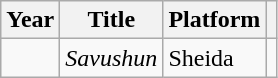<table class="wikitable sortable">
<tr>
<th>Year</th>
<th>Title</th>
<th>Platform</th>
<th></th>
</tr>
<tr>
<td></td>
<td><em>Savushun</em></td>
<td>Sheida</td>
<td></td>
</tr>
</table>
